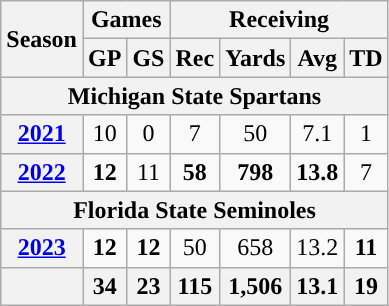<table class="wikitable" style="text-align:center;">
<tr>
<th rowspan="2">Season</th>
<th colspan="2">Games</th>
<th colspan="4">Receiving</th>
</tr>
<tr>
<th>GP</th>
<th>GS</th>
<th>Rec</th>
<th>Yards</th>
<th>Avg</th>
<th>TD</th>
</tr>
<tr>
<th colspan="8">Michigan State Spartans</th>
</tr>
<tr>
<th><a href='#'>2021</a></th>
<td>10</td>
<td>0</td>
<td>7</td>
<td>50</td>
<td>7.1</td>
<td>1</td>
</tr>
<tr>
<th><a href='#'>2022</a></th>
<td><strong>12</strong></td>
<td>11</td>
<td><strong>58</strong></td>
<td><strong>798</strong></td>
<td><strong>13.8</strong></td>
<td>7</td>
</tr>
<tr>
<th colspan="8">Florida State Seminoles</th>
</tr>
<tr>
<th><a href='#'>2023</a></th>
<td><strong>12</strong></td>
<td><strong>12</strong></td>
<td>50</td>
<td>658</td>
<td>13.2</td>
<td><strong>11</strong></td>
</tr>
<tr>
<th></th>
<th>34</th>
<th>23</th>
<th>115</th>
<th>1,506</th>
<th>13.1</th>
<th>19</th>
</tr>
</table>
